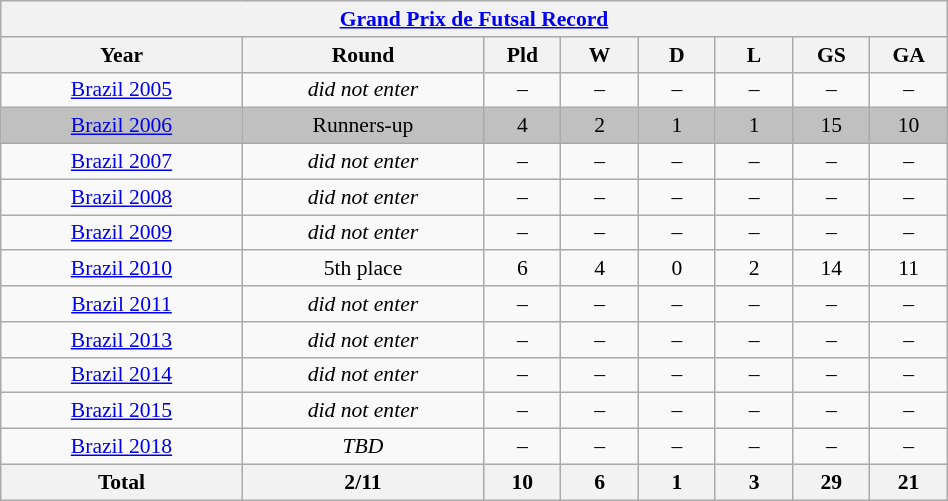<table class="wikitable" width=50% style="text-align: center;font-size:90%;">
<tr>
<th colspan=8><a href='#'>Grand Prix de Futsal Record</a></th>
</tr>
<tr>
<th width=25%>Year</th>
<th width=25%>Round</th>
<th width=8%>Pld</th>
<th width=8%>W</th>
<th width=8%>D</th>
<th width=8%>L</th>
<th width=8%>GS</th>
<th width=8%>GA</th>
</tr>
<tr>
<td><a href='#'>Brazil 2005</a></td>
<td><em>did not enter</em></td>
<td>–</td>
<td>–</td>
<td>–</td>
<td>–</td>
<td>–</td>
<td>–</td>
</tr>
<tr bgcolor=silver>
<td><a href='#'>Brazil 2006</a></td>
<td>Runners-up</td>
<td>4</td>
<td>2</td>
<td>1</td>
<td>1</td>
<td>15</td>
<td>10</td>
</tr>
<tr>
<td><a href='#'>Brazil 2007</a></td>
<td><em>did not enter</em></td>
<td>–</td>
<td>–</td>
<td>–</td>
<td>–</td>
<td>–</td>
<td>–</td>
</tr>
<tr>
<td><a href='#'>Brazil 2008</a></td>
<td><em>did not enter</em></td>
<td>–</td>
<td>–</td>
<td>–</td>
<td>–</td>
<td>–</td>
<td>–</td>
</tr>
<tr>
<td><a href='#'>Brazil 2009</a></td>
<td><em>did not enter</em></td>
<td>–</td>
<td>–</td>
<td>–</td>
<td>–</td>
<td>–</td>
<td>–</td>
</tr>
<tr>
<td><a href='#'>Brazil 2010</a></td>
<td>5th place</td>
<td>6</td>
<td>4</td>
<td>0</td>
<td>2</td>
<td>14</td>
<td>11</td>
</tr>
<tr>
<td><a href='#'>Brazil 2011</a></td>
<td><em>did not enter</em></td>
<td>–</td>
<td>–</td>
<td>–</td>
<td>–</td>
<td>–</td>
<td>–</td>
</tr>
<tr>
<td><a href='#'>Brazil 2013</a></td>
<td><em>did not enter</em></td>
<td>–</td>
<td>–</td>
<td>–</td>
<td>–</td>
<td>–</td>
<td>–</td>
</tr>
<tr>
<td><a href='#'>Brazil 2014</a></td>
<td><em>did not enter</em></td>
<td>–</td>
<td>–</td>
<td>–</td>
<td>–</td>
<td>–</td>
<td>–</td>
</tr>
<tr>
<td><a href='#'>Brazil 2015</a></td>
<td><em>did not enter</em></td>
<td>–</td>
<td>–</td>
<td>–</td>
<td>–</td>
<td>–</td>
<td>–</td>
</tr>
<tr>
<td><a href='#'>Brazil 2018</a></td>
<td><em>TBD</em></td>
<td>–</td>
<td>–</td>
<td>–</td>
<td>–</td>
<td>–</td>
<td>–</td>
</tr>
<tr>
<th><strong>Total</strong></th>
<th>2/11</th>
<th>10</th>
<th>6</th>
<th>1</th>
<th>3</th>
<th>29</th>
<th>21</th>
</tr>
</table>
